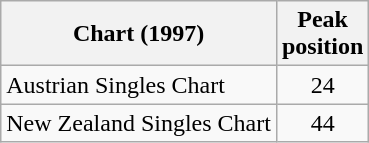<table class="wikitable sortable">
<tr>
<th align="left">Chart (1997)</th>
<th align="center">Peak<br>position</th>
</tr>
<tr>
<td align="left">Austrian Singles Chart</td>
<td align="center">24</td>
</tr>
<tr>
<td align="left">New Zealand Singles Chart</td>
<td align="center">44</td>
</tr>
</table>
